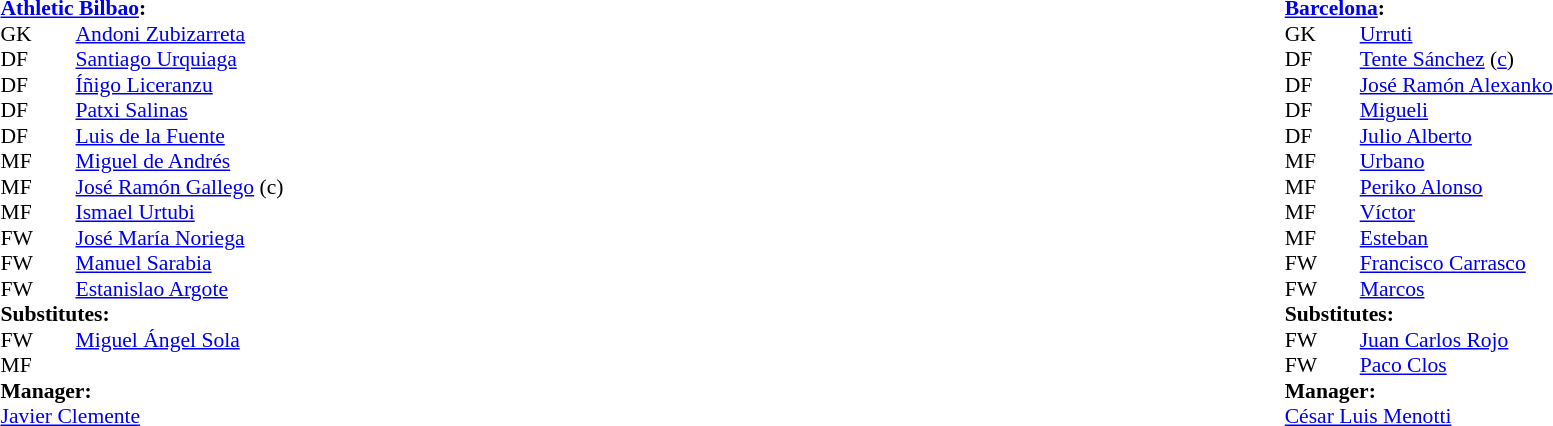<table width="100%">
<tr>
<td valign="top" width="50%"><br><table style="font-size: 90%" cellspacing="0" cellpadding="0">
<tr>
<td colspan="4"><strong><a href='#'>Athletic Bilbao</a>:</strong></td>
</tr>
<tr>
<th width="25"></th>
<th width="25"></th>
</tr>
<tr>
<td>GK</td>
<td></td>
<td> <a href='#'>Andoni Zubizarreta</a></td>
</tr>
<tr>
<td>DF</td>
<td></td>
<td> <a href='#'>Santiago Urquiaga</a></td>
</tr>
<tr>
<td>DF</td>
<td></td>
<td> <a href='#'>Íñigo Liceranzu</a></td>
</tr>
<tr>
<td>DF</td>
<td></td>
<td> <a href='#'>Patxi Salinas</a></td>
</tr>
<tr>
<td>DF</td>
<td></td>
<td> <a href='#'>Luis de la Fuente</a></td>
<td></td>
<td></td>
</tr>
<tr>
<td>MF</td>
<td></td>
<td> <a href='#'>Miguel de Andrés</a></td>
</tr>
<tr>
<td>MF</td>
<td></td>
<td> <a href='#'>José Ramón Gallego</a> (c)</td>
<td></td>
<td></td>
</tr>
<tr>
<td>MF</td>
<td></td>
<td> <a href='#'>Ismael Urtubi</a></td>
</tr>
<tr>
<td>FW</td>
<td></td>
<td> <a href='#'>José María Noriega</a></td>
</tr>
<tr>
<td>FW</td>
<td></td>
<td> <a href='#'>Manuel Sarabia</a></td>
</tr>
<tr>
<td>FW</td>
<td></td>
<td> <a href='#'>Estanislao Argote</a></td>
</tr>
<tr>
<td colspan=4><strong>Substitutes:</strong></td>
</tr>
<tr>
<td>FW</td>
<td></td>
<td> <a href='#'>Miguel Ángel Sola</a></td>
<td></td>
<td></td>
</tr>
<tr>
<td>MF</td>
<td></td>
<td> </td>
<td></td>
<td></td>
</tr>
<tr>
<td colspan=4><strong>Manager:</strong></td>
</tr>
<tr>
<td colspan="4"> <a href='#'>Javier Clemente</a></td>
</tr>
</table>
</td>
<td valign="top"></td>
<td valign="top" width="50%"><br><table style="font-size: 90%" cellspacing="0" cellpadding="0" align=center>
<tr>
<td colspan="4"><strong><a href='#'>Barcelona</a>:</strong></td>
</tr>
<tr>
<th width="25"></th>
<th width="25"></th>
</tr>
<tr>
<td>GK</td>
<td></td>
<td> <a href='#'>Urruti</a></td>
</tr>
<tr>
<td>DF</td>
<td></td>
<td> <a href='#'>Tente Sánchez</a> (<a href='#'>c</a>)</td>
</tr>
<tr>
<td>DF</td>
<td></td>
<td> <a href='#'>José Ramón Alexanko</a></td>
</tr>
<tr>
<td>DF</td>
<td></td>
<td> <a href='#'>Migueli</a></td>
</tr>
<tr>
<td>DF</td>
<td></td>
<td> <a href='#'>Julio Alberto</a></td>
</tr>
<tr>
<td>MF</td>
<td></td>
<td> <a href='#'>Urbano</a></td>
</tr>
<tr>
<td>MF</td>
<td></td>
<td> <a href='#'>Periko Alonso</a></td>
</tr>
<tr>
<td>MF</td>
<td></td>
<td> <a href='#'>Víctor</a></td>
</tr>
<tr>
<td>MF</td>
<td></td>
<td> <a href='#'>Esteban</a></td>
<td></td>
<td></td>
</tr>
<tr>
<td>FW</td>
<td></td>
<td> <a href='#'>Francisco Carrasco</a></td>
</tr>
<tr>
<td>FW</td>
<td></td>
<td> <a href='#'>Marcos</a></td>
<td></td>
<td></td>
</tr>
<tr>
<td colspan=4><strong>Substitutes:</strong></td>
</tr>
<tr>
<td>FW</td>
<td></td>
<td> <a href='#'>Juan Carlos Rojo</a></td>
<td></td>
<td></td>
</tr>
<tr>
<td>FW</td>
<td></td>
<td> <a href='#'>Paco Clos</a></td>
<td></td>
<td></td>
</tr>
<tr>
<td colspan=4><strong>Manager:</strong></td>
</tr>
<tr>
<td colspan="3"> <a href='#'>César Luis Menotti</a></td>
</tr>
</table>
</td>
</tr>
</table>
